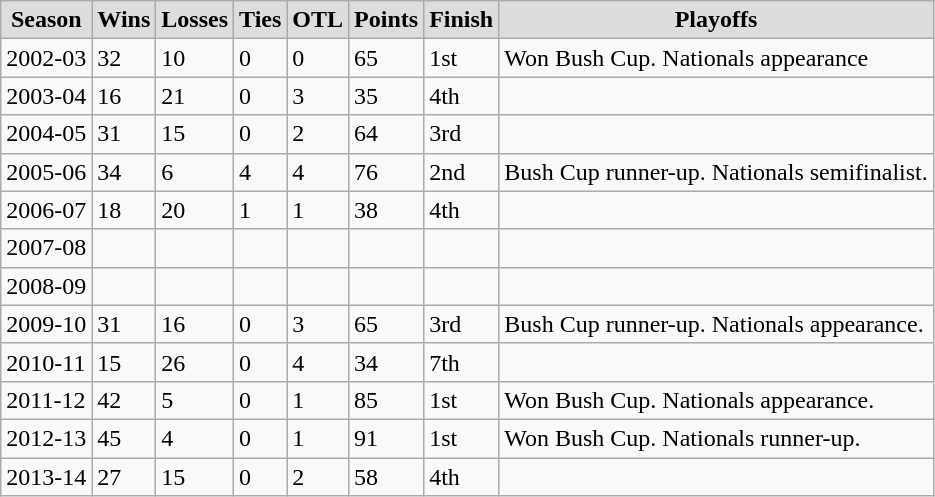<table class="wikitable">
<tr style="text-align:center; font-weight:bold; background:#ddd;">
<td>Season</td>
<td>Wins</td>
<td>Losses</td>
<td>Ties</td>
<td>OTL</td>
<td>Points</td>
<td>Finish</td>
<td>Playoffs</td>
</tr>
<tr>
<td>2002-03</td>
<td>32</td>
<td>10</td>
<td>0</td>
<td>0</td>
<td>65</td>
<td>1st</td>
<td>Won Bush Cup. Nationals appearance</td>
</tr>
<tr>
<td>2003-04</td>
<td>16</td>
<td>21</td>
<td>0</td>
<td>3</td>
<td>35</td>
<td>4th</td>
<td></td>
</tr>
<tr>
<td>2004-05</td>
<td>31</td>
<td>15</td>
<td>0</td>
<td>2</td>
<td>64</td>
<td>3rd</td>
<td></td>
</tr>
<tr>
<td>2005-06</td>
<td>34</td>
<td>6</td>
<td>4</td>
<td>4</td>
<td>76</td>
<td>2nd</td>
<td>Bush Cup runner-up. Nationals semifinalist.</td>
</tr>
<tr>
<td>2006-07</td>
<td>18</td>
<td>20</td>
<td>1</td>
<td>1</td>
<td>38</td>
<td>4th</td>
<td></td>
</tr>
<tr>
<td>2007-08</td>
<td></td>
<td></td>
<td></td>
<td></td>
<td></td>
<td></td>
<td></td>
</tr>
<tr>
<td>2008-09</td>
<td></td>
<td></td>
<td></td>
<td></td>
<td></td>
<td></td>
<td></td>
</tr>
<tr>
<td>2009-10</td>
<td>31</td>
<td>16</td>
<td>0</td>
<td>3</td>
<td>65</td>
<td>3rd</td>
<td>Bush Cup runner-up. Nationals appearance.</td>
</tr>
<tr>
<td>2010-11</td>
<td>15</td>
<td>26</td>
<td>0</td>
<td>4</td>
<td>34</td>
<td>7th</td>
<td></td>
</tr>
<tr>
<td>2011-12</td>
<td>42</td>
<td>5</td>
<td>0</td>
<td>1</td>
<td>85</td>
<td>1st</td>
<td>Won Bush Cup. Nationals appearance.</td>
</tr>
<tr>
<td>2012-13</td>
<td>45</td>
<td>4</td>
<td>0</td>
<td>1</td>
<td>91</td>
<td>1st</td>
<td>Won Bush Cup. Nationals runner-up.</td>
</tr>
<tr>
<td>2013-14</td>
<td>27</td>
<td>15</td>
<td>0</td>
<td>2</td>
<td>58</td>
<td>4th</td>
<td></td>
</tr>
</table>
